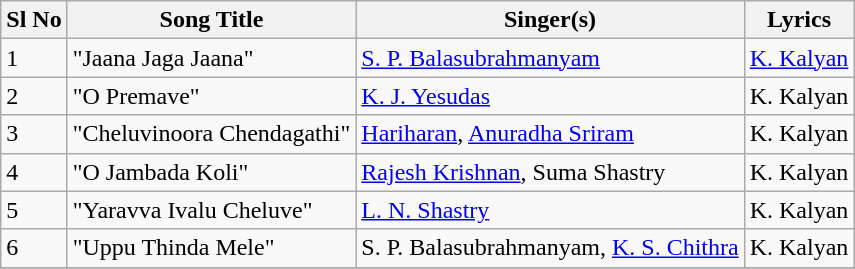<table class="wikitable">
<tr>
<th>Sl No</th>
<th>Song Title</th>
<th>Singer(s)</th>
<th>Lyrics</th>
</tr>
<tr>
<td>1</td>
<td>"Jaana Jaga Jaana"</td>
<td><a href='#'>S. P. Balasubrahmanyam</a></td>
<td><a href='#'>K. Kalyan</a></td>
</tr>
<tr>
<td>2</td>
<td>"O Premave"</td>
<td><a href='#'>K. J. Yesudas</a></td>
<td>K. Kalyan</td>
</tr>
<tr>
<td>3</td>
<td>"Cheluvinoora Chendagathi"</td>
<td><a href='#'>Hariharan</a>, <a href='#'>Anuradha Sriram</a></td>
<td>K. Kalyan</td>
</tr>
<tr>
<td>4</td>
<td>"O Jambada Koli"</td>
<td><a href='#'>Rajesh Krishnan</a>, Suma Shastry</td>
<td>K. Kalyan</td>
</tr>
<tr>
<td>5</td>
<td>"Yaravva Ivalu Cheluve"</td>
<td><a href='#'>L. N. Shastry</a></td>
<td>K. Kalyan</td>
</tr>
<tr>
<td>6</td>
<td>"Uppu Thinda Mele"</td>
<td>S. P. Balasubrahmanyam, <a href='#'>K. S. Chithra</a></td>
<td>K. Kalyan</td>
</tr>
<tr>
</tr>
</table>
